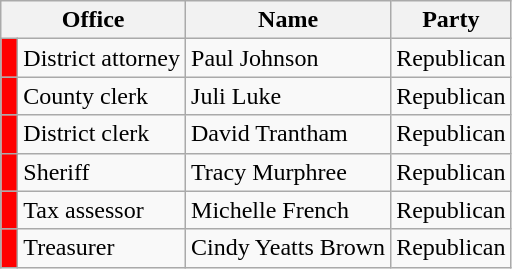<table class=wikitable>
<tr>
<th colspan="2"  style="text-align:center; vertical-align:bottom;"><strong>Office</strong></th>
<th style="text-align:center; vertical-align:bottom;"><strong>Name</strong></th>
<th style="text-align:center; vertical-align:bottom;"><strong>Party</strong></th>
</tr>
<tr>
<td bgcolor=red> </td>
<td>District attorney</td>
<td>Paul Johnson</td>
<td>Republican</td>
</tr>
<tr>
<td bgcolor=red> </td>
<td>County clerk</td>
<td>Juli Luke</td>
<td>Republican</td>
</tr>
<tr>
<td style="background:red;"> </td>
<td>District clerk</td>
<td>David Trantham</td>
<td>Republican</td>
</tr>
<tr>
<td bgcolor=red> </td>
<td>Sheriff</td>
<td>Tracy Murphree</td>
<td>Republican</td>
</tr>
<tr>
<td bgcolor=red> </td>
<td>Tax assessor</td>
<td>Michelle French</td>
<td>Republican</td>
</tr>
<tr>
<td bgcolor=red> </td>
<td>Treasurer</td>
<td>Cindy Yeatts Brown</td>
<td>Republican</td>
</tr>
</table>
